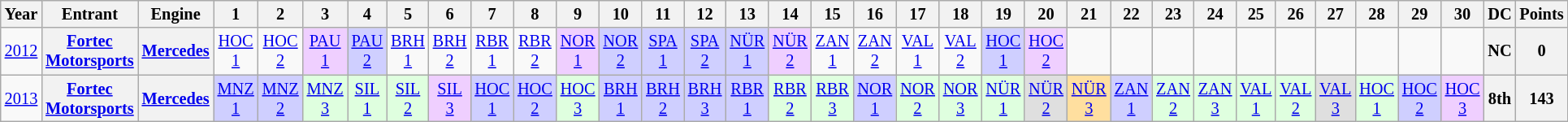<table class="wikitable" style="text-align:center; font-size:85%">
<tr>
<th>Year</th>
<th>Entrant</th>
<th>Engine</th>
<th>1</th>
<th>2</th>
<th>3</th>
<th>4</th>
<th>5</th>
<th>6</th>
<th>7</th>
<th>8</th>
<th>9</th>
<th>10</th>
<th>11</th>
<th>12</th>
<th>13</th>
<th>14</th>
<th>15</th>
<th>16</th>
<th>17</th>
<th>18</th>
<th>19</th>
<th>20</th>
<th>21</th>
<th>22</th>
<th>23</th>
<th>24</th>
<th>25</th>
<th>26</th>
<th>27</th>
<th>28</th>
<th>29</th>
<th>30</th>
<th>DC</th>
<th>Points</th>
</tr>
<tr>
<td><a href='#'>2012</a></td>
<th><a href='#'>Fortec Motorsports</a></th>
<th><a href='#'>Mercedes</a></th>
<td><a href='#'>HOC<br>1</a></td>
<td><a href='#'>HOC<br>2</a></td>
<td style="background:#EFCFFF;"><a href='#'>PAU<br>1</a><br></td>
<td style="background:#CFCFFF;"><a href='#'>PAU<br>2</a><br></td>
<td><a href='#'>BRH<br>1</a></td>
<td><a href='#'>BRH<br>2</a></td>
<td><a href='#'>RBR<br>1</a></td>
<td><a href='#'>RBR<br>2</a></td>
<td style="background:#EFCFFF;"><a href='#'>NOR<br>1</a><br></td>
<td style="background:#CFCFFF;"><a href='#'>NOR<br>2</a><br></td>
<td style="background:#CFCFFF;"><a href='#'>SPA<br>1</a><br></td>
<td style="background:#CFCFFF;"><a href='#'>SPA<br>2</a><br></td>
<td style="background:#CFCFFF;"><a href='#'>NÜR<br>1</a><br></td>
<td style="background:#EFCFFF;"><a href='#'>NÜR<br>2</a><br></td>
<td><a href='#'>ZAN<br>1</a></td>
<td><a href='#'>ZAN<br>2</a></td>
<td><a href='#'>VAL<br>1</a></td>
<td><a href='#'>VAL<br>2</a></td>
<td style="background:#CFCFFF;"><a href='#'>HOC<br>1</a><br></td>
<td style="background:#EFCFFF;"><a href='#'>HOC<br>2</a><br></td>
<td></td>
<td></td>
<td></td>
<td></td>
<td></td>
<td></td>
<td></td>
<td></td>
<td></td>
<td></td>
<th>NC</th>
<th>0</th>
</tr>
<tr>
<td><a href='#'>2013</a></td>
<th><a href='#'>Fortec Motorsports</a></th>
<th><a href='#'>Mercedes</a></th>
<td style="background:#CFCFFF;"><a href='#'>MNZ<br>1</a><br></td>
<td style="background:#CFCFFF;"><a href='#'>MNZ<br>2</a><br></td>
<td style="background:#DFFFDF;"><a href='#'>MNZ<br>3</a><br></td>
<td style="background:#DFFFDF;"><a href='#'>SIL<br>1</a><br></td>
<td style="background:#DFFFDF;"><a href='#'>SIL<br>2</a><br></td>
<td style="background:#EFCFFF;"><a href='#'>SIL<br>3</a><br></td>
<td style="background:#CFCFFF;"><a href='#'>HOC<br>1</a><br></td>
<td style="background:#CFCFFF;"><a href='#'>HOC<br>2</a><br></td>
<td style="background:#DFFFDF;"><a href='#'>HOC<br>3</a><br></td>
<td style="background:#CFCFFF;"><a href='#'>BRH<br>1</a><br></td>
<td style="background:#CFCFFF;"><a href='#'>BRH<br>2</a><br></td>
<td style="background:#CFCFFF;"><a href='#'>BRH<br>3</a><br></td>
<td style="background:#CFCFFF;"><a href='#'>RBR<br>1</a><br></td>
<td style="background:#DFFFDF;"><a href='#'>RBR<br>2</a><br></td>
<td style="background:#DFFFDF;"><a href='#'>RBR<br>3</a><br></td>
<td style="background:#CFCFFF;"><a href='#'>NOR<br>1</a><br></td>
<td style="background:#DFFFDF;"><a href='#'>NOR<br>2</a><br></td>
<td style="background:#DFFFDF;"><a href='#'>NOR<br>3</a><br></td>
<td style="background:#DFFFDF;"><a href='#'>NÜR<br>1</a><br></td>
<td style="background:#DFDFDF;"><a href='#'>NÜR<br>2</a><br></td>
<td style="background:#FFDF9F;"><a href='#'>NÜR<br>3</a><br></td>
<td style="background:#CFCFFF;"><a href='#'>ZAN<br>1</a><br></td>
<td style="background:#DFFFDF;"><a href='#'>ZAN<br>2</a><br></td>
<td style="background:#DFFFDF;"><a href='#'>ZAN<br>3</a><br></td>
<td style="background:#DFFFDF;"><a href='#'>VAL<br>1</a><br></td>
<td style="background:#DFFFDF;"><a href='#'>VAL<br>2</a><br></td>
<td style="background:#DFDFDF;"><a href='#'>VAL<br>3</a><br></td>
<td style="background:#DFFFDF;"><a href='#'>HOC<br>1</a><br></td>
<td style="background:#CFCFFF;"><a href='#'>HOC<br>2</a><br></td>
<td style="background:#EFCFFF;"><a href='#'>HOC<br>3</a><br></td>
<th>8th</th>
<th>143</th>
</tr>
</table>
